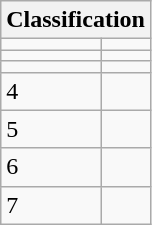<table class="wikitable" font-size: 90%;>
<tr>
<th colspan=2>Classification</th>
</tr>
<tr valign="top">
<td></td>
<td></td>
</tr>
<tr>
<td></td>
<td></td>
</tr>
<tr>
<td></td>
<td></td>
</tr>
<tr>
<td>4</td>
<td></td>
</tr>
<tr>
<td>5</td>
<td></td>
</tr>
<tr>
<td>6</td>
<td></td>
</tr>
<tr>
<td>7</td>
<td></td>
</tr>
</table>
